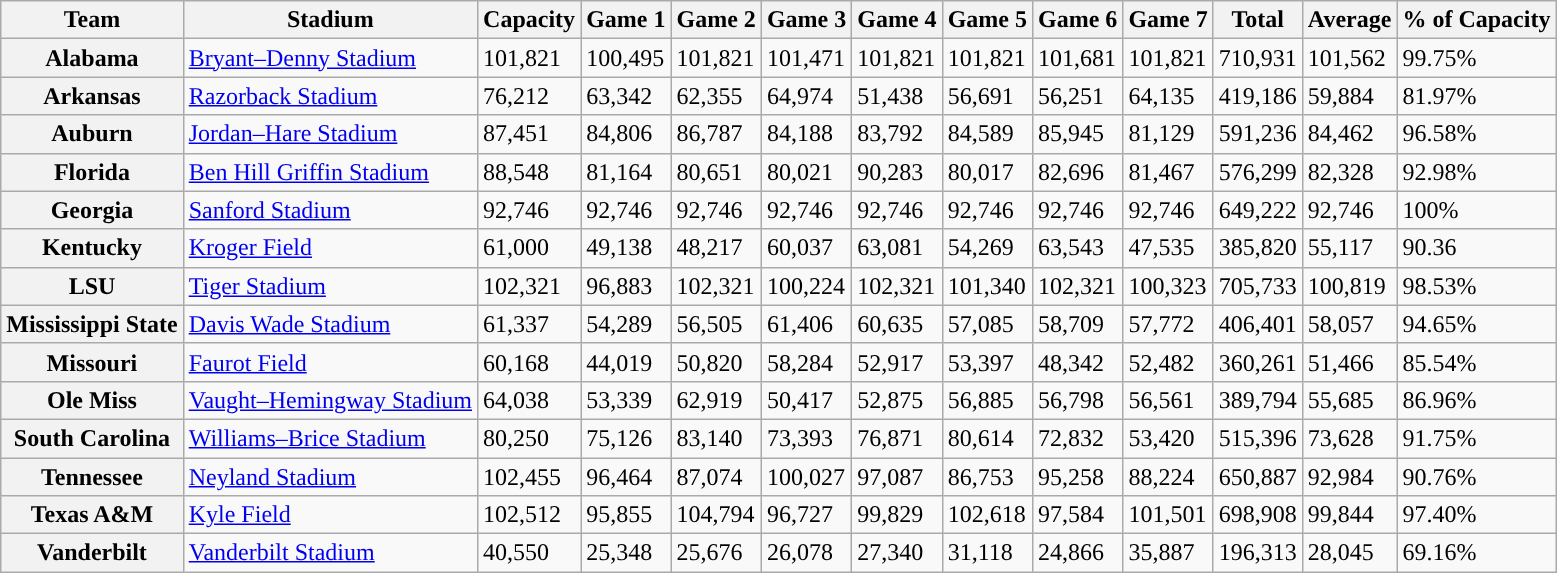<table class="wikitable sortable">
<tr>
<th>Team</th>
<th>Stadium</th>
<th>Capacity</th>
<th>Game 1</th>
<th>Game 2</th>
<th>Game 3</th>
<th>Game 4</th>
<th>Game 5</th>
<th>Game 6</th>
<th>Game 7</th>
<th>Total</th>
<th>Average</th>
<th>% of Capacity</th>
</tr>
<tr>
<th>Alabama</th>
<td><a href='#'>Bryant–Denny Stadium</a></td>
<td>101,821</td>
<td>100,495</td>
<td>101,821</td>
<td>101,471</td>
<td>101,821</td>
<td>101,821</td>
<td>101,681</td>
<td>101,821</td>
<td>710,931</td>
<td>101,562</td>
<td>99.75%</td>
</tr>
<tr>
<th>Arkansas</th>
<td><a href='#'>Razorback Stadium</a></td>
<td>76,212</td>
<td>63,342</td>
<td>62,355</td>
<td>64,974</td>
<td>51,438</td>
<td>56,691</td>
<td>56,251</td>
<td>64,135</td>
<td>419,186</td>
<td>59,884</td>
<td>81.97%</td>
</tr>
<tr>
<th>Auburn</th>
<td><a href='#'>Jordan–Hare Stadium</a></td>
<td>87,451</td>
<td>84,806</td>
<td>86,787</td>
<td>84,188</td>
<td>83,792</td>
<td>84,589</td>
<td>85,945</td>
<td>81,129</td>
<td>591,236</td>
<td>84,462</td>
<td>96.58%</td>
</tr>
<tr>
<th>Florida</th>
<td><a href='#'>Ben Hill Griffin Stadium</a></td>
<td>88,548</td>
<td>81,164</td>
<td>80,651</td>
<td>80,021</td>
<td>90,283</td>
<td>80,017</td>
<td>82,696</td>
<td>81,467</td>
<td>576,299</td>
<td>82,328</td>
<td>92.98%</td>
</tr>
<tr>
<th>Georgia</th>
<td><a href='#'>Sanford Stadium</a></td>
<td>92,746</td>
<td>92,746</td>
<td>92,746</td>
<td>92,746</td>
<td>92,746</td>
<td>92,746</td>
<td>92,746</td>
<td>92,746</td>
<td>649,222</td>
<td>92,746</td>
<td>100%</td>
</tr>
<tr>
<th>Kentucky</th>
<td><a href='#'>Kroger Field</a></td>
<td>61,000</td>
<td>49,138</td>
<td>48,217</td>
<td>60,037</td>
<td>63,081</td>
<td>54,269</td>
<td>63,543</td>
<td>47,535</td>
<td>385,820</td>
<td>55,117</td>
<td>90.36</td>
</tr>
<tr>
<th>LSU</th>
<td><a href='#'>Tiger Stadium</a></td>
<td>102,321</td>
<td>96,883</td>
<td>102,321</td>
<td>100,224</td>
<td>102,321</td>
<td>101,340</td>
<td>102,321</td>
<td>100,323</td>
<td>705,733</td>
<td>100,819</td>
<td>98.53%</td>
</tr>
<tr>
<th>Mississippi State</th>
<td><a href='#'>Davis Wade Stadium</a></td>
<td>61,337</td>
<td>54,289</td>
<td>56,505</td>
<td>61,406</td>
<td>60,635</td>
<td>57,085</td>
<td>58,709</td>
<td>57,772</td>
<td>406,401</td>
<td>58,057</td>
<td>94.65%</td>
</tr>
<tr>
<th>Missouri</th>
<td><a href='#'>Faurot Field</a></td>
<td>60,168</td>
<td>44,019</td>
<td>50,820</td>
<td>58,284</td>
<td>52,917</td>
<td>53,397</td>
<td>48,342</td>
<td>52,482</td>
<td>360,261</td>
<td>51,466</td>
<td>85.54%</td>
</tr>
<tr>
<th>Ole Miss</th>
<td><a href='#'>Vaught–Hemingway Stadium</a></td>
<td>64,038</td>
<td>53,339</td>
<td>62,919</td>
<td>50,417</td>
<td>52,875</td>
<td>56,885</td>
<td>56,798</td>
<td>56,561</td>
<td>389,794</td>
<td>55,685</td>
<td>86.96%</td>
</tr>
<tr>
<th>South Carolina</th>
<td><a href='#'>Williams–Brice Stadium</a></td>
<td>80,250</td>
<td>75,126</td>
<td>83,140</td>
<td>73,393</td>
<td>76,871</td>
<td>80,614</td>
<td>72,832</td>
<td>53,420</td>
<td>515,396</td>
<td>73,628</td>
<td>91.75%</td>
</tr>
<tr>
<th>Tennessee</th>
<td><a href='#'>Neyland Stadium</a></td>
<td>102,455</td>
<td>96,464</td>
<td>87,074</td>
<td>100,027</td>
<td>97,087</td>
<td>86,753</td>
<td>95,258</td>
<td>88,224</td>
<td>650,887</td>
<td>92,984</td>
<td>90.76%</td>
</tr>
<tr>
<th>Texas A&M</th>
<td><a href='#'>Kyle Field</a></td>
<td>102,512</td>
<td>95,855</td>
<td>104,794</td>
<td>96,727</td>
<td>99,829</td>
<td>102,618</td>
<td>97,584</td>
<td>101,501</td>
<td>698,908</td>
<td>99,844</td>
<td>97.40%</td>
</tr>
<tr>
<th>Vanderbilt</th>
<td><a href='#'>Vanderbilt Stadium</a></td>
<td>40,550</td>
<td>25,348</td>
<td>25,676</td>
<td>26,078</td>
<td>27,340</td>
<td>31,118</td>
<td>24,866</td>
<td>35,887</td>
<td>196,313</td>
<td>28,045</td>
<td>69.16%</td>
</tr>
</table>
